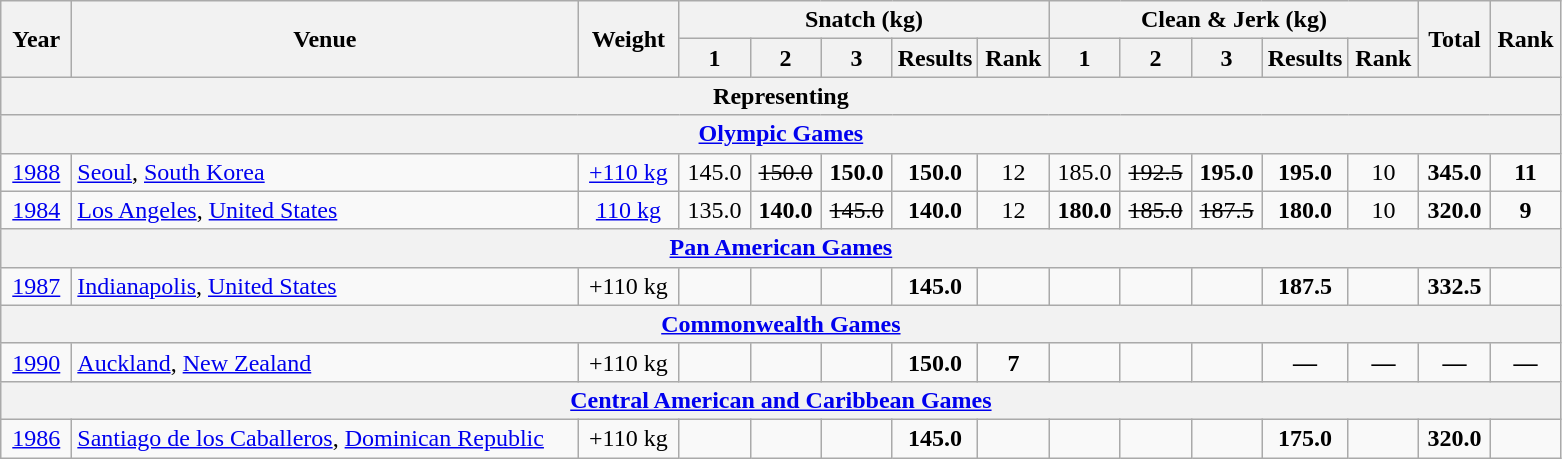<table class = "wikitable" style="text-align:center;">
<tr>
<th rowspan=2 width=40>Year</th>
<th rowspan=2 width=330>Venue</th>
<th rowspan=2 width=60>Weight</th>
<th colspan=5>Snatch (kg)</th>
<th colspan=5>Clean & Jerk (kg)</th>
<th rowspan=2 width=40>Total</th>
<th rowspan=2 width=40>Rank</th>
</tr>
<tr>
<th width=40>1</th>
<th width=40>2</th>
<th width=40>3</th>
<th width=40>Results</th>
<th width=40>Rank</th>
<th width=40>1</th>
<th width=40>2</th>
<th width=40>3</th>
<th width=40>Results</th>
<th width=40>Rank</th>
</tr>
<tr>
<th colspan=15>Representing </th>
</tr>
<tr>
<th colspan=15><a href='#'>Olympic Games</a></th>
</tr>
<tr>
<td><a href='#'>1988</a></td>
<td align=left> <a href='#'>Seoul</a>, <a href='#'>South Korea</a></td>
<td><a href='#'>+110 kg</a></td>
<td>145.0</td>
<td><s>150.0</s></td>
<td><strong>150.0</strong></td>
<td><strong>150.0</strong></td>
<td>12</td>
<td>185.0</td>
<td><s>192.5</s></td>
<td><strong>195.0</strong></td>
<td><strong>195.0</strong></td>
<td>10</td>
<td><strong>345.0</strong></td>
<td><strong>11</strong></td>
</tr>
<tr>
<td><a href='#'>1984</a></td>
<td align=left> <a href='#'>Los Angeles</a>, <a href='#'>United States</a></td>
<td><a href='#'>110 kg</a></td>
<td>135.0</td>
<td><strong>140.0</strong></td>
<td><s>145.0</s></td>
<td><strong>140.0</strong></td>
<td>12</td>
<td><strong>180.0</strong></td>
<td><s>185.0</s></td>
<td><s>187.5</s></td>
<td><strong>180.0</strong></td>
<td>10</td>
<td><strong>320.0</strong></td>
<td><strong>9</strong></td>
</tr>
<tr>
<th colspan=15><a href='#'>Pan American Games</a></th>
</tr>
<tr>
<td><a href='#'>1987</a></td>
<td align=left> <a href='#'>Indianapolis</a>, <a href='#'>United States</a></td>
<td>+110 kg</td>
<td></td>
<td></td>
<td></td>
<td><strong>145.0</strong></td>
<td><strong></strong></td>
<td></td>
<td></td>
<td></td>
<td><strong>187.5</strong></td>
<td><strong></strong></td>
<td><strong>332.5</strong></td>
<td><strong></strong></td>
</tr>
<tr>
<th colspan=15><a href='#'>Commonwealth Games</a></th>
</tr>
<tr>
<td><a href='#'>1990</a></td>
<td align=left> <a href='#'>Auckland</a>, <a href='#'>New Zealand</a></td>
<td>+110 kg</td>
<td></td>
<td></td>
<td></td>
<td><strong>150.0</strong></td>
<td><strong>7</strong></td>
<td></td>
<td></td>
<td></td>
<td><strong>—</strong></td>
<td><strong>—</strong></td>
<td><strong>—</strong></td>
<td><strong>—</strong></td>
</tr>
<tr>
<th colspan=15><a href='#'>Central American and Caribbean Games</a></th>
</tr>
<tr>
<td><a href='#'>1986</a></td>
<td align=left> <a href='#'>Santiago de los Caballeros</a>, <a href='#'>Dominican Republic</a></td>
<td>+110 kg</td>
<td></td>
<td></td>
<td></td>
<td><strong>145.0</strong></td>
<td><strong></strong></td>
<td></td>
<td></td>
<td></td>
<td><strong>175.0</strong></td>
<td><strong></strong></td>
<td><strong>320.0</strong></td>
<td><strong></strong></td>
</tr>
</table>
